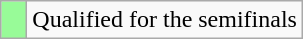<table class="wikitable">
<tr>
<td width=10px bgcolor="#98fb98"></td>
<td>Qualified for the semifinals</td>
</tr>
</table>
